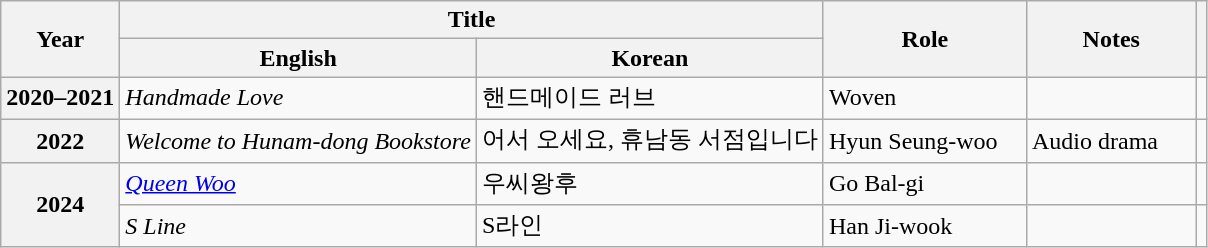<table class="wikitable sortable plainrowheaders">
<tr>
<th scope="col" rowspan="2">Year</th>
<th scope="col" colspan="2">Title</th>
<th scope="col" rowspan="2" style="width:8em;">Role</th>
<th scope="col" rowspan="2" style="width:6.6em;">Notes</th>
<th scope="col" rowspan="2" class="unsortable"></th>
</tr>
<tr>
<th scope="col">English</th>
<th scope="col">Korean</th>
</tr>
<tr>
<th scope="row">2020–2021</th>
<td><em>Handmade Love</em></td>
<td>핸드메이드 러브</td>
<td>Woven</td>
<td></td>
<td></td>
</tr>
<tr>
<th scope="row">2022</th>
<td><em>Welcome to Hunam-dong Bookstore</em></td>
<td>어서 오세요, 휴남동 서점입니다</td>
<td>Hyun Seung-woo</td>
<td>Audio drama</td>
<td></td>
</tr>
<tr>
<th rowspan="2" scope="row">2024</th>
<td><em><a href='#'>Queen Woo</a></em></td>
<td>우씨왕후</td>
<td>Go Bal-gi</td>
<td></td>
<td></td>
</tr>
<tr>
<td><em>S Line</em></td>
<td>S라인</td>
<td>Han Ji-wook</td>
<td></td>
<td></td>
</tr>
</table>
